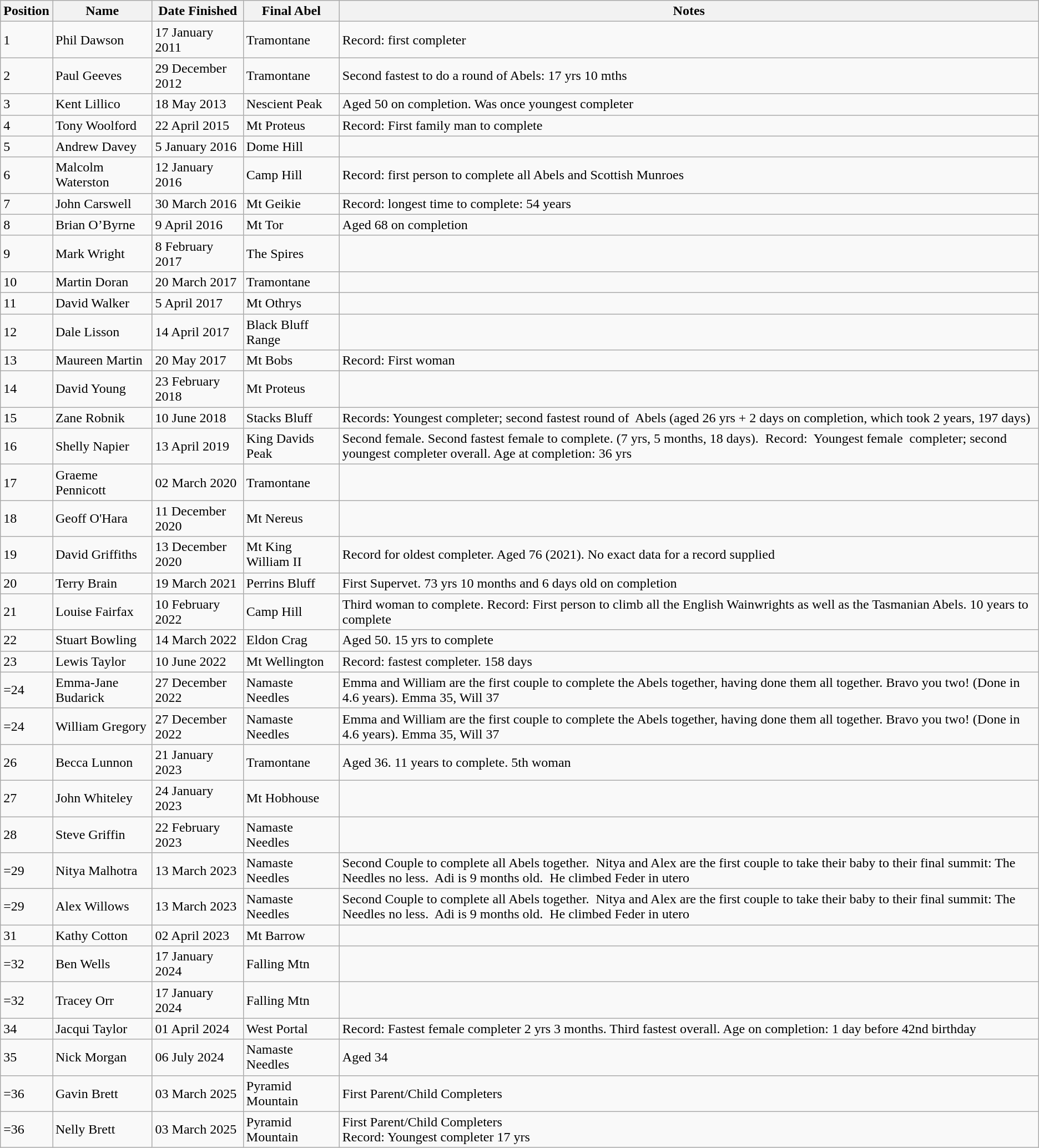<table class="wikitable mw-collapsible">
<tr>
<th>Position</th>
<th>Name</th>
<th>Date Finished</th>
<th>Final Abel</th>
<th>Notes</th>
</tr>
<tr>
<td>1</td>
<td>Phil Dawson</td>
<td>17 January 2011</td>
<td>Tramontane</td>
<td>Record: first completer</td>
</tr>
<tr>
<td>2</td>
<td>Paul Geeves</td>
<td>29 December 2012</td>
<td>Tramontane</td>
<td>Second fastest to do a round of Abels: 17 yrs 10 mths</td>
</tr>
<tr>
<td>3</td>
<td>Kent Lillico</td>
<td>18 May 2013</td>
<td>Nescient Peak</td>
<td>Aged 50 on completion. Was once youngest completer</td>
</tr>
<tr>
<td>4</td>
<td>Tony Woolford</td>
<td>22 April 2015</td>
<td>Mt Proteus</td>
<td>Record: First family man to complete</td>
</tr>
<tr>
<td>5</td>
<td>Andrew Davey</td>
<td>5 January 2016</td>
<td>Dome Hill</td>
<td></td>
</tr>
<tr>
<td>6</td>
<td>Malcolm Waterston</td>
<td>12 January 2016</td>
<td>Camp Hill</td>
<td>Record: first person to complete all Abels and Scottish Munroes</td>
</tr>
<tr>
<td>7</td>
<td>John Carswell</td>
<td>30 March 2016</td>
<td>Mt Geikie</td>
<td>Record: longest time to complete: 54 years</td>
</tr>
<tr>
<td>8</td>
<td>Brian O’Byrne</td>
<td>9 April 2016</td>
<td>Mt Tor</td>
<td>Aged 68 on completion</td>
</tr>
<tr>
<td>9</td>
<td>Mark Wright</td>
<td>8 February 2017</td>
<td>The Spires</td>
<td></td>
</tr>
<tr>
<td>10</td>
<td>Martin Doran</td>
<td>20 March 2017</td>
<td>Tramontane</td>
<td></td>
</tr>
<tr>
<td>11</td>
<td>David Walker</td>
<td>5 April 2017</td>
<td>Mt Othrys</td>
<td></td>
</tr>
<tr>
<td>12</td>
<td>Dale Lisson</td>
<td>14 April 2017</td>
<td>Black Bluff Range</td>
<td></td>
</tr>
<tr>
<td>13</td>
<td>Maureen Martin</td>
<td>20 May 2017</td>
<td>Mt Bobs</td>
<td>Record: First woman</td>
</tr>
<tr>
<td>14</td>
<td>David Young</td>
<td>23 February 2018</td>
<td>Mt Proteus</td>
<td></td>
</tr>
<tr>
<td>15</td>
<td>Zane Robnik</td>
<td>10 June 2018</td>
<td>Stacks Bluff</td>
<td>Records: Youngest completer; second fastest round of  Abels (aged 26 yrs + 2 days on completion, which took 2 years, 197 days)</td>
</tr>
<tr>
<td>16</td>
<td>Shelly Napier</td>
<td>13 April 2019</td>
<td>King Davids Peak</td>
<td>Second female. Second fastest female to complete. (7 yrs, 5 months, 18 days).  Record:  Youngest female  completer; second youngest completer overall. Age at completion: 36 yrs</td>
</tr>
<tr>
<td>17</td>
<td>Graeme Pennicott</td>
<td>02 March 2020</td>
<td>Tramontane</td>
<td></td>
</tr>
<tr>
<td>18</td>
<td>Geoff O'Hara</td>
<td>11 December 2020</td>
<td>Mt Nereus</td>
<td></td>
</tr>
<tr>
<td>19</td>
<td>David Griffiths</td>
<td>13 December 2020</td>
<td>Mt King William II</td>
<td>Record for oldest completer. Aged 76 (2021). No exact data for a record supplied</td>
</tr>
<tr>
<td>20</td>
<td>Terry Brain</td>
<td>19 March 2021</td>
<td>Perrins Bluff</td>
<td>First Supervet. 73 yrs 10 months and 6 days old on completion</td>
</tr>
<tr>
<td>21</td>
<td>Louise Fairfax</td>
<td>10 February 2022</td>
<td>Camp Hill</td>
<td>Third woman to complete. Record: First person to climb all the English Wainwrights as well as the Tasmanian Abels. 10 years to complete</td>
</tr>
<tr>
<td>22</td>
<td>Stuart Bowling</td>
<td>14 March 2022</td>
<td>Eldon Crag</td>
<td>Aged 50. 15 yrs to complete</td>
</tr>
<tr>
<td>23</td>
<td>Lewis Taylor</td>
<td>10 June 2022</td>
<td>Mt Wellington</td>
<td>Record: fastest completer. 158 days</td>
</tr>
<tr>
<td>=24</td>
<td>Emma-Jane Budarick</td>
<td>27 December 2022</td>
<td>Namaste Needles</td>
<td>Emma and William are the first couple to complete the Abels together, having done them all together. Bravo you two! (Done in 4.6 years). Emma 35, Will 37</td>
</tr>
<tr>
<td>=24</td>
<td>William Gregory</td>
<td>27 December 2022</td>
<td>Namaste Needles</td>
<td>Emma and William are the first couple to complete the Abels together, having done them all together. Bravo you two! (Done in 4.6 years). Emma 35, Will 37</td>
</tr>
<tr>
<td>26</td>
<td>Becca Lunnon</td>
<td>21 January 2023</td>
<td>Tramontane</td>
<td>Aged 36. 11 years to complete. 5th woman</td>
</tr>
<tr>
<td>27</td>
<td>John Whiteley</td>
<td>24 January 2023</td>
<td>Mt Hobhouse</td>
<td></td>
</tr>
<tr>
<td>28</td>
<td>Steve Griffin</td>
<td>22 February 2023</td>
<td>Namaste Needles</td>
<td></td>
</tr>
<tr>
<td>=29</td>
<td>Nitya Malhotra</td>
<td>13 March 2023</td>
<td>Namaste Needles</td>
<td>Second Couple to complete all Abels together.  Nitya and Alex are the first couple to take their baby to their final summit: The Needles no less.  Adi is 9 months old.  He climbed Feder in utero</td>
</tr>
<tr>
<td>=29</td>
<td>Alex Willows</td>
<td>13 March 2023</td>
<td>Namaste Needles</td>
<td>Second Couple to complete all Abels together.  Nitya and Alex are the first couple to take their baby to their final summit: The Needles no less.  Adi is 9 months old.  He climbed Feder in utero</td>
</tr>
<tr>
<td>31</td>
<td>Kathy Cotton</td>
<td>02 April 2023</td>
<td>Mt Barrow</td>
<td></td>
</tr>
<tr>
<td>=32</td>
<td>Ben Wells</td>
<td>17 January 2024</td>
<td>Falling Mtn</td>
<td></td>
</tr>
<tr>
<td>=32</td>
<td>Tracey Orr</td>
<td>17 January 2024</td>
<td>Falling Mtn</td>
<td></td>
</tr>
<tr>
<td>34</td>
<td>Jacqui Taylor</td>
<td>01 April 2024</td>
<td>West Portal</td>
<td>Record: Fastest female completer 2 yrs 3 months. Third fastest overall. Age on completion: 1 day before 42nd birthday</td>
</tr>
<tr>
<td>35</td>
<td>Nick Morgan</td>
<td>06 July 2024</td>
<td>Namaste Needles</td>
<td>Aged 34</td>
</tr>
<tr>
<td>=36</td>
<td>Gavin Brett</td>
<td>03 March 2025</td>
<td>Pyramid Mountain</td>
<td>First Parent/Child Completers</td>
</tr>
<tr>
<td>=36</td>
<td>Nelly Brett</td>
<td>03 March 2025</td>
<td>Pyramid Mountain</td>
<td>First Parent/Child Completers<br>Record: Youngest completer 17 yrs</td>
</tr>
</table>
